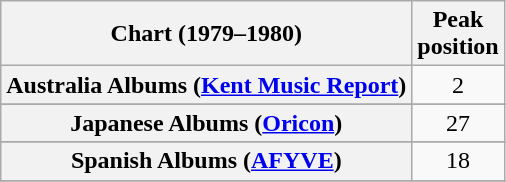<table class="wikitable sortable plainrowheaders" style="text-align:center">
<tr>
<th scope="col">Chart (1979–1980)</th>
<th scope="col">Peak<br>position</th>
</tr>
<tr>
<th scope="row">Australia Albums (<a href='#'>Kent Music Report</a>)</th>
<td>2</td>
</tr>
<tr>
</tr>
<tr>
</tr>
<tr>
</tr>
<tr>
</tr>
<tr>
<th scope="row">Japanese Albums (<a href='#'>Oricon</a>)</th>
<td>27</td>
</tr>
<tr>
</tr>
<tr>
</tr>
<tr>
<th scope="row">Spanish Albums (<a href='#'>AFYVE</a>)</th>
<td>18</td>
</tr>
<tr>
</tr>
<tr>
</tr>
<tr>
</tr>
</table>
